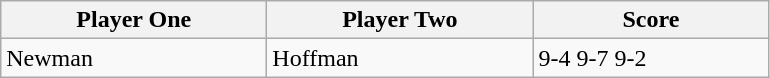<table class="wikitable">
<tr>
<th width=170>Player One</th>
<th width=170>Player Two</th>
<th width=150>Score</th>
</tr>
<tr>
<td> Newman</td>
<td> Hoffman</td>
<td>9-4 9-7 9-2</td>
</tr>
</table>
